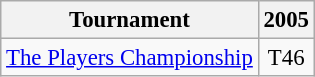<table class="wikitable" style="font-size:95%;text-align:center;">
<tr>
<th>Tournament</th>
<th>2005</th>
</tr>
<tr>
<td align=left><a href='#'>The Players Championship</a></td>
<td>T46</td>
</tr>
</table>
